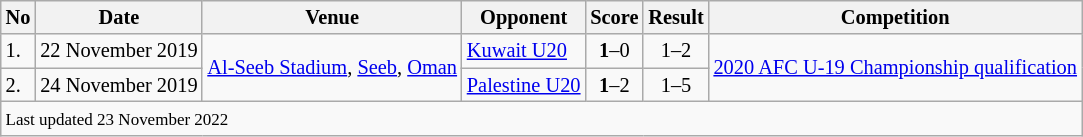<table class="wikitable" style="font-size:85%;">
<tr>
<th>No</th>
<th>Date</th>
<th>Venue</th>
<th>Opponent</th>
<th>Score</th>
<th>Result</th>
<th>Competition</th>
</tr>
<tr>
<td>1.</td>
<td>22 November 2019</td>
<td rowspan=2><a href='#'>Al-Seeb Stadium</a>, <a href='#'>Seeb</a>, <a href='#'>Oman</a></td>
<td> <a href='#'>Kuwait U20</a></td>
<td align=center><strong>1</strong>–0</td>
<td align=center>1–2</td>
<td rowspan=2><a href='#'>2020 AFC U-19 Championship qualification</a></td>
</tr>
<tr>
<td>2.</td>
<td>24 November 2019</td>
<td> <a href='#'>Palestine U20</a></td>
<td align=center><strong>1</strong>–2</td>
<td align=center>1–5</td>
</tr>
<tr>
<td colspan="7"><small>Last updated 23 November 2022</small></td>
</tr>
</table>
